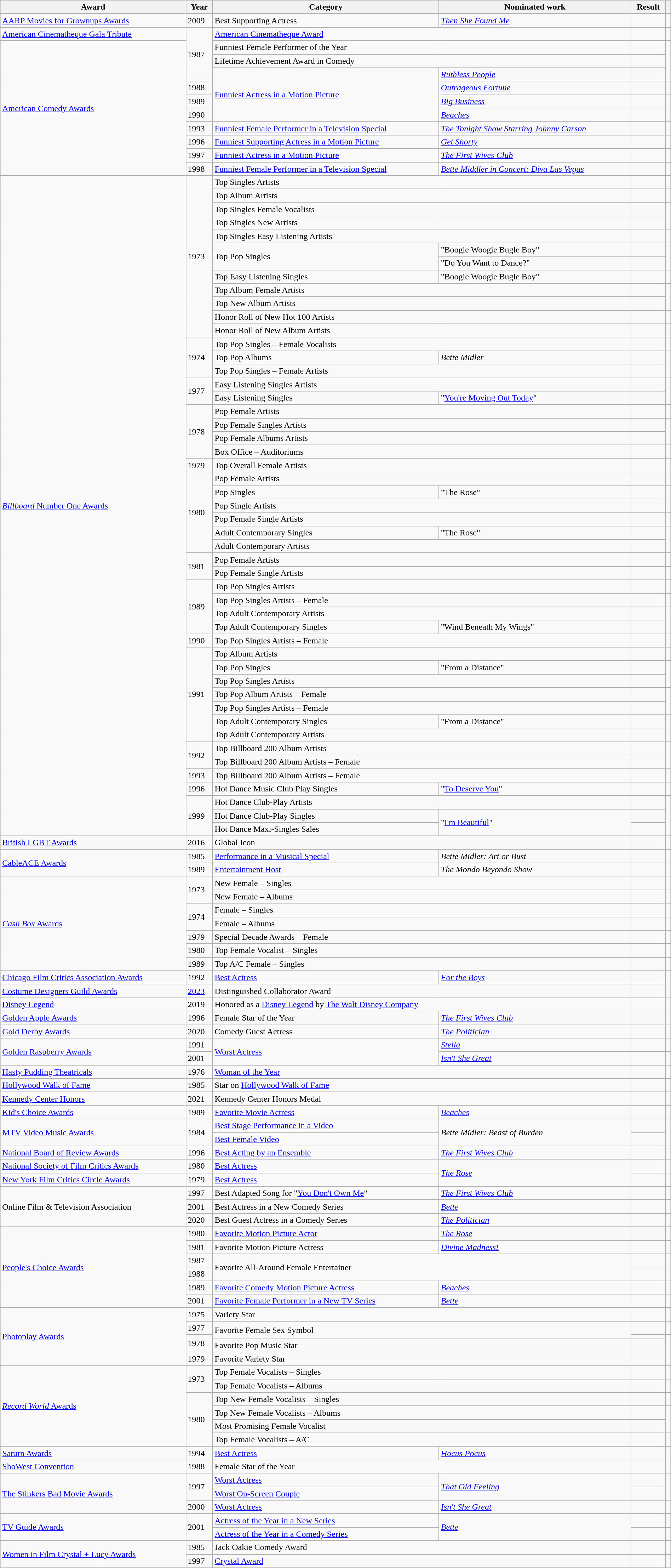<table class="wikitable plainrowheaders"  width="100%">
<tr>
<th>Award</th>
<th>Year</th>
<th>Category</th>
<th>Nominated work</th>
<th>Result</th>
<th></th>
</tr>
<tr>
<td><a href='#'>AARP Movies for Grownups Awards</a></td>
<td>2009</td>
<td>Best Supporting Actress</td>
<td><em><a href='#'>Then She Found Me</a></em></td>
<td></td>
<td align="center"></td>
</tr>
<tr>
<td><a href='#'>American Cinematheque Gala Tribute</a></td>
<td rowspan="4">1987</td>
<td colspan="2"><a href='#'>American Cinematheque Award</a></td>
<td></td>
<td align="center"></td>
</tr>
<tr>
<td rowspan="10"><a href='#'>American Comedy Awards</a></td>
<td colspan="2">Funniest Female Performer of the Year</td>
<td></td>
<td rowspan="3" align="center"></td>
</tr>
<tr>
<td colspan="2">Lifetime Achievement Award in Comedy</td>
<td></td>
</tr>
<tr>
<td rowspan="4"><a href='#'>Funniest Actress in a Motion Picture</a></td>
<td><em><a href='#'>Ruthless People</a></em></td>
<td></td>
</tr>
<tr>
<td>1988</td>
<td><em><a href='#'>Outrageous Fortune</a></em></td>
<td></td>
<td align="center"></td>
</tr>
<tr>
<td>1989</td>
<td><em><a href='#'>Big Business</a></em></td>
<td></td>
<td align="center"></td>
</tr>
<tr>
<td>1990</td>
<td><em><a href='#'>Beaches</a></em></td>
<td></td>
<td align="center"></td>
</tr>
<tr>
<td>1993</td>
<td><a href='#'>Funniest Female Performer in a Television Special</a></td>
<td><em><a href='#'>The Tonight Show Starring Johnny Carson</a></em></td>
<td></td>
<td align="center"></td>
</tr>
<tr>
<td>1996</td>
<td><a href='#'>Funniest Supporting Actress in a Motion Picture</a></td>
<td><em><a href='#'>Get Shorty</a></em></td>
<td></td>
<td align="center"></td>
</tr>
<tr>
<td>1997</td>
<td><a href='#'>Funniest Actress in a Motion Picture</a></td>
<td><em><a href='#'>The First Wives Club</a></em></td>
<td></td>
<td align="center"></td>
</tr>
<tr>
<td>1998</td>
<td><a href='#'>Funniest Female Performer in a Television Special</a></td>
<td><em><a href='#'>Bette Middler in Concert: Diva Las Vegas</a></em></td>
<td></td>
<td align="center"></td>
</tr>
<tr>
<td rowspan="49"><a href='#'><em>Billboard</em> Number One Awards</a></td>
<td rowspan="12">1973</td>
<td colspan="2">Top Singles Artists</td>
<td></td>
<td align="center"></td>
</tr>
<tr>
<td colspan="2">Top Album Artists</td>
<td></td>
<td align="center"></td>
</tr>
<tr>
<td colspan="2">Top Singles Female Vocalists</td>
<td></td>
<td align="center" rowspan="2"></td>
</tr>
<tr>
<td colspan="2">Top Singles New Artists</td>
<td></td>
</tr>
<tr>
<td colspan="2">Top Singles Easy Listening Artists</td>
<td></td>
<td align="center"></td>
</tr>
<tr>
<td rowspan="2">Top Pop Singles</td>
<td>"Boogie Woogie Bugle Boy"</td>
<td></td>
<td align="center" rowspan="2"></td>
</tr>
<tr>
<td>"Do You Want to Dance?"</td>
<td></td>
</tr>
<tr>
<td>Top Easy Listening Singles</td>
<td>"Boogie Woogie Bugle Boy"</td>
<td></td>
<td align="center"></td>
</tr>
<tr>
<td colspan="2">Top Album Female Artists</td>
<td></td>
<td align="center" rowspan="2"></td>
</tr>
<tr>
<td colspan="2">Top New Album Artists</td>
<td></td>
</tr>
<tr>
<td colspan="2">Honor Roll of New Hot 100 Artists</td>
<td></td>
<td align="center"></td>
</tr>
<tr>
<td colspan="2">Honor Roll of New Album Artists</td>
<td></td>
<td align="center"></td>
</tr>
<tr>
<td rowspan="3">1974</td>
<td colspan="2">Top Pop Singles – Female Vocalists</td>
<td></td>
<td align="center"></td>
</tr>
<tr>
<td>Top Pop Albums</td>
<td><em>Bette Midler</em></td>
<td></td>
<td align="center"></td>
</tr>
<tr>
<td colspan="2">Top Pop Singles – Female Artists</td>
<td></td>
<td align="center"></td>
</tr>
<tr>
<td rowspan="2">1977</td>
<td colspan="2">Easy Listening Singles Artists</td>
<td></td>
<td rowspan="2" align="center"></td>
</tr>
<tr>
<td>Easy Listening Singles</td>
<td>"<a href='#'>You're Moving Out Today</a>"</td>
<td></td>
</tr>
<tr>
<td rowspan="4">1978</td>
<td colspan="2">Pop Female Artists</td>
<td></td>
<td align="center"></td>
</tr>
<tr>
<td colspan="2">Pop Female Singles Artists</td>
<td></td>
<td rowspan="2" align="center"></td>
</tr>
<tr>
<td colspan="2">Pop Female Albums Artists</td>
<td></td>
</tr>
<tr>
<td colspan="2">Box Office – Auditoriums</td>
<td></td>
<td align="center"></td>
</tr>
<tr>
<td>1979</td>
<td colspan="2">Top Overall Female Artists</td>
<td></td>
<td align="center"></td>
</tr>
<tr>
<td rowspan="6">1980</td>
<td colspan="2">Pop Female Artists</td>
<td></td>
<td align="center"></td>
</tr>
<tr>
<td>Pop Singles</td>
<td>"The Rose"</td>
<td></td>
<td align="center"></td>
</tr>
<tr>
<td colspan="2">Pop Single Artists</td>
<td></td>
<td align="center"></td>
</tr>
<tr>
<td colspan="2">Pop Female Single Artists</td>
<td></td>
<td align="center"></td>
</tr>
<tr>
<td>Adult Contemporary Singles</td>
<td>"The Rose"</td>
<td></td>
<td rowspan="2" align="center"></td>
</tr>
<tr>
<td colspan="2">Adult Contemporary Artists</td>
<td></td>
</tr>
<tr>
<td rowspan="2">1981</td>
<td colspan="2">Pop Female Artists</td>
<td></td>
<td align="center"></td>
</tr>
<tr>
<td colspan="2">Pop Female Single Artists</td>
<td></td>
<td align="center"></td>
</tr>
<tr>
<td rowspan="4">1989</td>
<td colspan="2">Top Pop Singles Artists</td>
<td></td>
<td align="center"></td>
</tr>
<tr>
<td colspan="2">Top Pop Singles Artists – Female</td>
<td></td>
<td align="center"></td>
</tr>
<tr>
<td colspan="2">Top Adult Contemporary Artists</td>
<td></td>
<td rowspan="2" align="center"></td>
</tr>
<tr>
<td>Top Adult Contemporary Singles</td>
<td>"Wind Beneath My Wings"</td>
<td></td>
</tr>
<tr>
<td>1990</td>
<td colspan="2">Top Pop Singles Artists – Female</td>
<td></td>
<td align="center"></td>
</tr>
<tr>
<td rowspan="7">1991</td>
<td colspan="2">Top Album Artists</td>
<td></td>
<td align="center"></td>
</tr>
<tr>
<td>Top Pop Singles</td>
<td>"From a Distance"</td>
<td></td>
<td rowspan="2" align="center"></td>
</tr>
<tr>
<td colspan="2">Top Pop Singles Artists</td>
<td></td>
</tr>
<tr>
<td colspan="2">Top Pop Album Artists – Female</td>
<td></td>
<td rowspan="2" align="center"></td>
</tr>
<tr>
<td colspan="2">Top Pop Singles Artists – Female</td>
<td></td>
</tr>
<tr>
<td>Top Adult Contemporary Singles</td>
<td>"From a Distance"</td>
<td></td>
<td rowspan="2" align="center"></td>
</tr>
<tr>
<td colspan="2">Top Adult Contemporary Artists</td>
<td></td>
</tr>
<tr>
<td rowspan="2">1992</td>
<td colspan="2">Top Billboard 200 Album Artists</td>
<td></td>
<td align="center"></td>
</tr>
<tr>
<td colspan="2">Top Billboard 200 Album Artists – Female</td>
<td></td>
<td align="center"></td>
</tr>
<tr>
<td>1993</td>
<td colspan="2">Top Billboard 200 Album Artists – Female</td>
<td></td>
<td align="center"></td>
</tr>
<tr>
<td>1996</td>
<td>Hot Dance Music Club Play Singles</td>
<td>"<a href='#'>To Deserve You</a>"</td>
<td></td>
<td align="center"></td>
</tr>
<tr>
<td rowspan="3">1999</td>
<td colspan="2">Hot Dance Club-Play Artists</td>
<td></td>
<td rowspan="3" align="center"></td>
</tr>
<tr>
<td>Hot Dance Club-Play Singles</td>
<td rowspan="2">"<a href='#'>I'm Beautiful</a>"</td>
<td></td>
</tr>
<tr>
<td>Hot Dance Maxi-Singles Sales</td>
<td></td>
</tr>
<tr>
<td><a href='#'>British LGBT Awards</a></td>
<td>2016</td>
<td colspan="2">Global Icon</td>
<td></td>
<td align="center"></td>
</tr>
<tr>
<td rowspan="2"><a href='#'>CableACE Awards</a></td>
<td>1985</td>
<td><a href='#'>Performance in a Musical Special</a></td>
<td><em>Bette Midler: Art or Bust</em></td>
<td></td>
<td align="center"></td>
</tr>
<tr>
<td>1989</td>
<td><a href='#'>Entertainment Host</a></td>
<td><em>The Mondo Beyondo Show</em></td>
<td></td>
<td align="center"></td>
</tr>
<tr>
<td rowspan="7"><a href='#'><em>Cash Box</em> Awards</a></td>
<td rowspan="2">1973</td>
<td colspan="2">New Female – Singles</td>
<td></td>
<td align="center"></td>
</tr>
<tr>
<td colspan="2">New Female – Albums</td>
<td></td>
<td align="center"></td>
</tr>
<tr>
<td rowspan="2">1974</td>
<td colspan="2">Female – Singles</td>
<td></td>
<td align="center"></td>
</tr>
<tr>
<td colspan="2">Female – Albums</td>
<td></td>
<td align="center"></td>
</tr>
<tr>
<td>1979</td>
<td colspan="2">Special Decade Awards – Female</td>
<td></td>
<td align="center"></td>
</tr>
<tr>
<td>1980</td>
<td colspan="2">Top Female Vocalist – Singles</td>
<td></td>
<td align="center"></td>
</tr>
<tr>
<td>1989</td>
<td colspan="2">Top A/C Female – Singles</td>
<td></td>
<td align="center"></td>
</tr>
<tr>
<td><a href='#'>Chicago Film Critics Association Awards</a></td>
<td>1992</td>
<td><a href='#'>Best Actress</a></td>
<td><em><a href='#'>For the Boys</a></em></td>
<td></td>
<td align="center"></td>
</tr>
<tr>
<td><a href='#'>Costume Designers Guild Awards</a></td>
<td><a href='#'>2023</a></td>
<td colspan="2">Distinguished Collaborator Award</td>
<td></td>
<td align="center"></td>
</tr>
<tr>
<td><a href='#'>Disney Legend</a></td>
<td>2019</td>
<td colspan="2">Honored as a <a href='#'>Disney Legend</a> by <a href='#'>The Walt Disney Company</a></td>
<td></td>
<td align="center"></td>
</tr>
<tr>
<td><a href='#'>Golden Apple Awards</a></td>
<td>1996</td>
<td>Female Star of the Year</td>
<td><em><a href='#'>The First Wives Club</a></em></td>
<td></td>
<td align="center"></td>
</tr>
<tr>
<td><a href='#'>Gold Derby Awards</a></td>
<td>2020</td>
<td>Comedy Guest Actress</td>
<td><em><a href='#'>The Politician</a></em></td>
<td></td>
<td align="center"></td>
</tr>
<tr>
<td rowspan="2"><a href='#'>Golden Raspberry Awards</a></td>
<td>1991</td>
<td rowspan="2"><a href='#'>Worst Actress</a></td>
<td><em><a href='#'>Stella</a></em></td>
<td></td>
<td align="center"></td>
</tr>
<tr>
<td>2001</td>
<td><em><a href='#'>Isn't She Great</a></em></td>
<td></td>
<td align="center"></td>
</tr>
<tr>
<td><a href='#'>Hasty Pudding Theatricals</a></td>
<td>1976</td>
<td colspan="2"><a href='#'>Woman of the Year</a></td>
<td></td>
<td align="center"></td>
</tr>
<tr>
<td><a href='#'>Hollywood Walk of Fame</a></td>
<td>1985</td>
<td colspan="2">Star on <a href='#'>Hollywood Walk of Fame</a></td>
<td></td>
<td align="center"></td>
</tr>
<tr>
<td><a href='#'>Kennedy Center Honors</a></td>
<td>2021</td>
<td colspan="2">Kennedy Center Honors Medal</td>
<td></td>
<td align="center"></td>
</tr>
<tr>
<td><a href='#'>Kid's Choice Awards</a></td>
<td>1989</td>
<td><a href='#'>Favorite Movie Actress</a></td>
<td><em><a href='#'>Beaches</a></em></td>
<td></td>
<td align="center"></td>
</tr>
<tr>
<td rowspan="2"><a href='#'>MTV Video Music Awards</a></td>
<td rowspan="2">1984</td>
<td><a href='#'>Best Stage Performance in a Video</a></td>
<td rowspan="2"><em>Bette Midler: Beast of Burden</em></td>
<td></td>
<td rowspan="2" align="center"></td>
</tr>
<tr>
<td><a href='#'>Best Female Video</a></td>
<td></td>
</tr>
<tr>
<td><a href='#'>National Board of Review Awards</a></td>
<td>1996</td>
<td><a href='#'>Best Acting by an Ensemble</a></td>
<td><em><a href='#'>The First Wives Club</a></em></td>
<td></td>
<td align="center"></td>
</tr>
<tr>
<td><a href='#'>National Society of Film Critics Awards</a></td>
<td>1980</td>
<td><a href='#'>Best Actress</a></td>
<td rowspan="2"><em><a href='#'>The Rose</a></em></td>
<td></td>
<td align="center"></td>
</tr>
<tr>
<td><a href='#'>New York Film Critics Circle Awards</a></td>
<td>1979</td>
<td><a href='#'>Best Actress</a></td>
<td></td>
<td align="center"></td>
</tr>
<tr>
<td rowspan="3">Online Film & Television Association</td>
<td>1997</td>
<td>Best Adapted Song for "<a href='#'>You Don't Own Me</a>"</td>
<td><em><a href='#'>The First Wives Club</a></em></td>
<td></td>
<td align="center"></td>
</tr>
<tr>
<td>2001</td>
<td>Best Actress in a New Comedy Series</td>
<td><em><a href='#'>Bette</a></em></td>
<td></td>
<td align="center"></td>
</tr>
<tr>
<td>2020</td>
<td>Best Guest Actress in a Comedy Series</td>
<td><em><a href='#'>The Politician</a></em></td>
<td></td>
<td align="center"></td>
</tr>
<tr>
<td rowspan="6"><a href='#'>People's Choice Awards</a></td>
<td>1980</td>
<td><a href='#'>Favorite Motion Picture Actor</a></td>
<td><em><a href='#'>The Rose</a></em></td>
<td></td>
<td align="center"></td>
</tr>
<tr>
<td>1981</td>
<td>Favorite Motion Picture Actress</td>
<td><em><a href='#'>Divine Madness!</a></em></td>
<td></td>
<td align="center"></td>
</tr>
<tr>
<td>1987</td>
<td rowspan="2" colspan="2">Favorite All-Around Female Entertainer</td>
<td></td>
<td align="center"></td>
</tr>
<tr>
<td>1988</td>
<td></td>
<td align="center"></td>
</tr>
<tr>
<td>1989</td>
<td><a href='#'>Favorite Comedy Motion Picture Actress</a></td>
<td><em><a href='#'>Beaches</a></em></td>
<td></td>
<td align="center"></td>
</tr>
<tr>
<td>2001</td>
<td><a href='#'>Favorite Female Performer in a New TV Series</a></td>
<td><em><a href='#'>Bette</a></em></td>
<td></td>
<td align="center"></td>
</tr>
<tr>
<td rowspan="5"><a href='#'>Photoplay Awards</a></td>
<td>1975</td>
<td colspan="2">Variety Star</td>
<td></td>
<td align="center"></td>
</tr>
<tr>
<td>1977</td>
<td rowspan="2" colspan="2">Favorite Female Sex Symbol</td>
<td></td>
<td align="center"></td>
</tr>
<tr>
<td rowspan="2">1978</td>
<td></td>
<td rowspan="2" align="center"></td>
</tr>
<tr>
<td colspan="2">Favorite Pop Music Star</td>
<td></td>
</tr>
<tr>
<td>1979</td>
<td colspan="2">Favorite Variety Star</td>
<td></td>
<td align="center"></td>
</tr>
<tr>
<td rowspan="6"><a href='#'><em>Record World</em> Awards</a></td>
<td rowspan="2">1973</td>
<td colspan="2">Top Female Vocalists – Singles</td>
<td></td>
<td align="center"></td>
</tr>
<tr>
<td colspan="2">Top Female Vocalists – Albums</td>
<td></td>
<td align="center"></td>
</tr>
<tr>
<td rowspan="4">1980</td>
<td colspan="2">Top New Female Vocalists – Singles</td>
<td></td>
<td align="center"></td>
</tr>
<tr>
<td colspan="2">Top New Female Vocalists – Albums</td>
<td></td>
<td rowspan="2" align="center"></td>
</tr>
<tr>
<td colspan="2">Most Promising Female Vocalist</td>
<td></td>
</tr>
<tr>
<td colspan="2">Top Female Vocalists – A/C</td>
<td></td>
<td align="center"></td>
</tr>
<tr>
<td><a href='#'>Saturn Awards</a></td>
<td>1994</td>
<td><a href='#'>Best Actress</a></td>
<td><em><a href='#'>Hocus Pocus</a></em></td>
<td></td>
<td align="center"></td>
</tr>
<tr>
<td><a href='#'>ShoWest Convention</a></td>
<td>1988</td>
<td colspan="2">Female Star of the Year</td>
<td></td>
<td align="center"></td>
</tr>
<tr>
<td rowspan="3"><a href='#'>The Stinkers Bad Movie Awards</a></td>
<td rowspan="2">1997</td>
<td><a href='#'>Worst Actress</a></td>
<td rowspan="2"><em><a href='#'>That Old Feeling</a></em></td>
<td></td>
<td rowspan="2" align="center"></td>
</tr>
<tr>
<td><a href='#'>Worst On-Screen Couple</a></td>
<td></td>
</tr>
<tr>
<td>2000</td>
<td><a href='#'>Worst Actress</a></td>
<td><em><a href='#'>Isn't She Great</a></em></td>
<td></td>
<td align="center"></td>
</tr>
<tr>
<td rowspan="2"><a href='#'>TV Guide Awards</a></td>
<td rowspan="2">2001</td>
<td><a href='#'>Actress of the Year in a New Series</a></td>
<td rowspan="2"><em><a href='#'>Bette</a></em></td>
<td></td>
<td align="center"></td>
</tr>
<tr>
<td><a href='#'>Actress of the Year in a Comedy Series</a></td>
<td></td>
<td align="center"></td>
</tr>
<tr>
<td rowspan="2"><a href='#'>Women in Film Crystal + Lucy Awards</a></td>
<td>1985</td>
<td colspan="2">Jack Oakie Comedy Award</td>
<td></td>
<td align="center"></td>
</tr>
<tr>
<td>1997</td>
<td colspan="2"><a href='#'>Crystal Award</a></td>
<td></td>
<td align="center"></td>
</tr>
</table>
